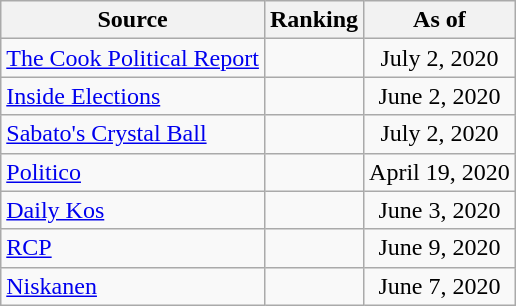<table class="wikitable" style="text-align:center">
<tr>
<th>Source</th>
<th>Ranking</th>
<th>As of</th>
</tr>
<tr>
<td align=left><a href='#'>The Cook Political Report</a></td>
<td></td>
<td>July 2, 2020</td>
</tr>
<tr>
<td align=left><a href='#'>Inside Elections</a></td>
<td></td>
<td>June 2, 2020</td>
</tr>
<tr>
<td align=left><a href='#'>Sabato's Crystal Ball</a></td>
<td></td>
<td>July 2, 2020</td>
</tr>
<tr>
<td align="left"><a href='#'>Politico</a></td>
<td></td>
<td>April 19, 2020</td>
</tr>
<tr>
<td align="left"><a href='#'>Daily Kos</a></td>
<td></td>
<td>June 3, 2020</td>
</tr>
<tr>
<td align="left"><a href='#'>RCP</a></td>
<td></td>
<td>June 9, 2020</td>
</tr>
<tr>
<td align="left"><a href='#'>Niskanen</a></td>
<td></td>
<td>June 7, 2020</td>
</tr>
</table>
